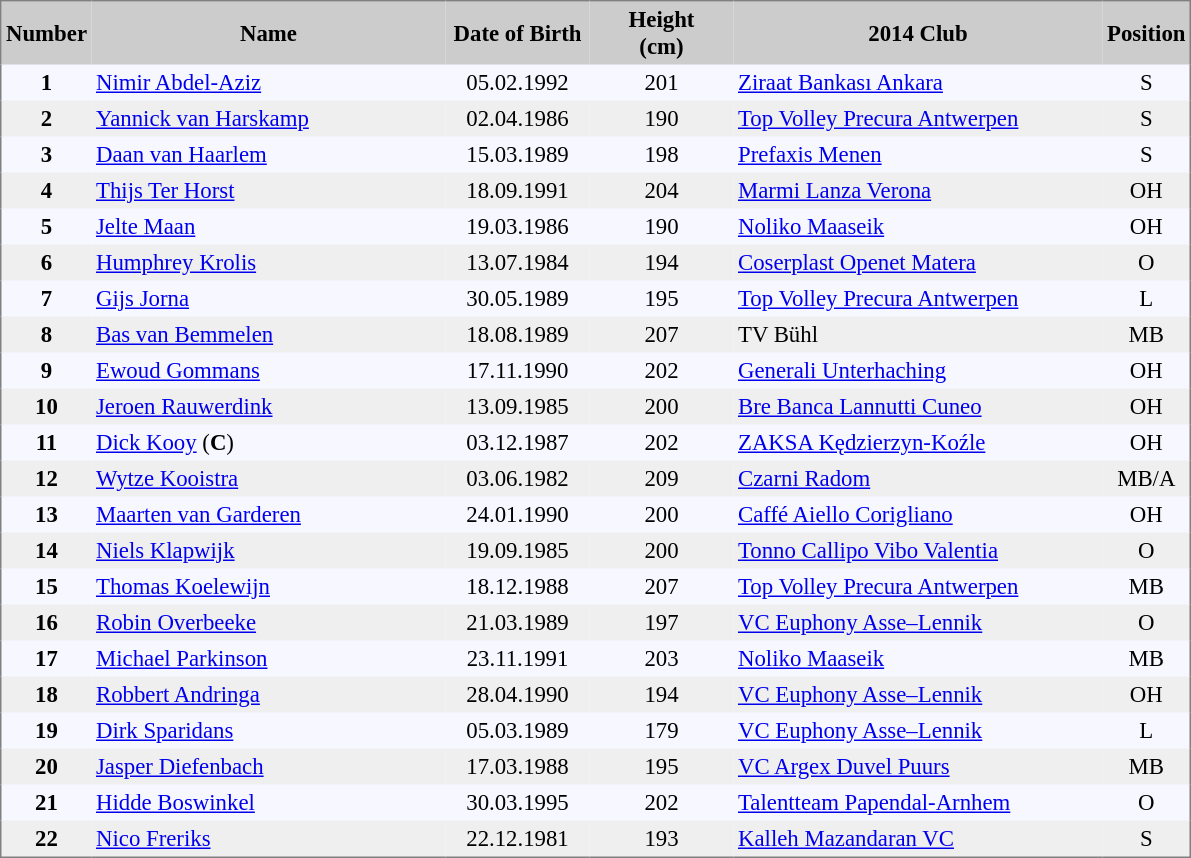<table cellpadding="3" style="background: #f7f8ff; font-size: 95%; border: 1px solid gray; border-collapse: collapse;">
<tr style="background:#ccc;">
<th style="width: 10px;"><strong>Number</strong></th>
<th style="width: 230px;"><strong>Name</strong></th>
<th style="width: 90px;"><strong>Date of Birth</strong></th>
<th style="width: 90px;"><strong>Height<br>(cm)</strong></th>
<th style="width: 240px;"><strong>2014 Club</strong></th>
<th style="width: 50px;"><strong>Position</strong></th>
</tr>
<tr>
<td style="text-align:center;"><strong>1</strong></td>
<td><a href='#'>Nimir Abdel-Aziz</a></td>
<td style="text-align:center;">05.02.1992</td>
<td style="text-align:center;">201</td>
<td> <a href='#'>Ziraat Bankası Ankara</a></td>
<td style="text-align:center;">S</td>
</tr>
<tr style="background: #efefef;">
<td style="text-align:center;"><strong>2</strong></td>
<td><a href='#'>Yannick van Harskamp</a></td>
<td style="text-align:center;">02.04.1986</td>
<td style="text-align:center;">190</td>
<td> <a href='#'>Top Volley Precura Antwerpen</a></td>
<td style="text-align:center;">S</td>
</tr>
<tr>
<td style="text-align:center;"><strong>3</strong></td>
<td><a href='#'>Daan van Haarlem</a></td>
<td style="text-align:center;">15.03.1989</td>
<td style="text-align:center;">198</td>
<td> <a href='#'>Prefaxis Menen</a></td>
<td style="text-align:center;">S</td>
</tr>
<tr style="background: #efefef;">
<td style="text-align:center;"><strong>4</strong></td>
<td><a href='#'>Thijs Ter Horst</a></td>
<td style="text-align:center;">18.09.1991</td>
<td style="text-align:center;">204</td>
<td> <a href='#'>Marmi Lanza Verona</a></td>
<td style="text-align:center;">OH</td>
</tr>
<tr>
<td style="text-align:center;"><strong>5</strong></td>
<td><a href='#'>Jelte Maan</a></td>
<td style="text-align:center;">19.03.1986</td>
<td style="text-align:center;">190</td>
<td> <a href='#'>Noliko Maaseik</a></td>
<td style="text-align:center;">OH</td>
</tr>
<tr style="background: #efefef;">
<td style="text-align:center;"><strong>6</strong></td>
<td><a href='#'>Humphrey Krolis</a></td>
<td style="text-align:center;">13.07.1984</td>
<td style="text-align:center;">194</td>
<td> <a href='#'>Coserplast Openet Matera</a></td>
<td style="text-align:center;">O</td>
</tr>
<tr>
<td style="text-align:center;"><strong>7</strong></td>
<td><a href='#'>Gijs Jorna</a></td>
<td style="text-align:center;">30.05.1989</td>
<td style="text-align:center;">195</td>
<td> <a href='#'>Top Volley Precura Antwerpen</a></td>
<td style="text-align:center;">L</td>
</tr>
<tr style="background: #efefef;">
<td style="text-align:center;"><strong>8</strong></td>
<td><a href='#'>Bas van Bemmelen</a></td>
<td style="text-align:center;">18.08.1989</td>
<td style="text-align:center;">207</td>
<td> TV Bühl</td>
<td style="text-align:center;">MB</td>
</tr>
<tr>
<td style="text-align:center;"><strong>9</strong></td>
<td><a href='#'>Ewoud Gommans</a></td>
<td style="text-align:center;">17.11.1990</td>
<td style="text-align:center;">202</td>
<td> <a href='#'>Generali Unterhaching</a></td>
<td style="text-align:center;">OH</td>
</tr>
<tr style="background: #efefef;">
<td style="text-align:center;"><strong>10</strong></td>
<td><a href='#'>Jeroen Rauwerdink</a></td>
<td style="text-align:center;">13.09.1985</td>
<td style="text-align:center;">200</td>
<td> <a href='#'>Bre Banca Lannutti Cuneo</a></td>
<td style="text-align:center;">OH</td>
</tr>
<tr>
<td style="text-align:center;"><strong>11</strong></td>
<td><a href='#'>Dick Kooy</a> (<strong>C</strong>)</td>
<td style="text-align:center;">03.12.1987</td>
<td style="text-align:center;">202</td>
<td> <a href='#'>ZAKSA Kędzierzyn-Koźle</a></td>
<td style="text-align:center;">OH</td>
</tr>
<tr style="background: #efefef;">
<td style="text-align:center;"><strong>12</strong></td>
<td><a href='#'>Wytze Kooistra</a></td>
<td style="text-align:center;">03.06.1982</td>
<td style="text-align:center;">209</td>
<td> <a href='#'>Czarni Radom</a></td>
<td style="text-align:center;">MB/A</td>
</tr>
<tr>
<td style="text-align:center;"><strong>13</strong></td>
<td><a href='#'>Maarten van Garderen</a></td>
<td style="text-align:center;">24.01.1990</td>
<td style="text-align:center;">200</td>
<td> <a href='#'>Caffé Aiello Corigliano</a></td>
<td style="text-align:center;">OH</td>
</tr>
<tr style="background: #efefef;">
<td style="text-align:center;"><strong>14</strong></td>
<td><a href='#'>Niels Klapwijk</a></td>
<td style="text-align:center;">19.09.1985</td>
<td style="text-align:center;">200</td>
<td> <a href='#'>Tonno Callipo Vibo Valentia</a></td>
<td style="text-align:center;">O</td>
</tr>
<tr>
<td style="text-align:center;"><strong>15</strong></td>
<td><a href='#'>Thomas Koelewijn</a></td>
<td style="text-align:center;">18.12.1988</td>
<td style="text-align:center;">207</td>
<td> <a href='#'>Top Volley Precura Antwerpen</a></td>
<td style="text-align:center;">MB</td>
</tr>
<tr style="background: #efefef;">
<td style="text-align:center;"><strong>16</strong></td>
<td><a href='#'>Robin Overbeeke</a></td>
<td style="text-align:center;">21.03.1989</td>
<td style="text-align:center;">197</td>
<td> <a href='#'>VC Euphony Asse–Lennik</a></td>
<td style="text-align:center;">O</td>
</tr>
<tr>
<td style="text-align:center;"><strong>17</strong></td>
<td><a href='#'>Michael Parkinson</a></td>
<td style="text-align:center;">23.11.1991</td>
<td style="text-align:center;">203</td>
<td> <a href='#'>Noliko Maaseik</a></td>
<td style="text-align:center;">MB</td>
</tr>
<tr style="background: #efefef;">
<td style="text-align:center;"><strong>18</strong></td>
<td><a href='#'>Robbert Andringa</a></td>
<td style="text-align:center;">28.04.1990</td>
<td style="text-align:center;">194</td>
<td> <a href='#'>VC Euphony Asse–Lennik</a></td>
<td style="text-align:center;">OH</td>
</tr>
<tr>
<td style="text-align:center;"><strong>19</strong></td>
<td><a href='#'>Dirk Sparidans</a></td>
<td style="text-align:center;">05.03.1989</td>
<td style="text-align:center;">179</td>
<td> <a href='#'>VC Euphony Asse–Lennik</a></td>
<td style="text-align:center;">L</td>
</tr>
<tr style="background: #efefef;">
<td style="text-align:center;"><strong>20</strong></td>
<td><a href='#'>Jasper Diefenbach</a></td>
<td style="text-align:center;">17.03.1988</td>
<td style="text-align:center;">195</td>
<td> <a href='#'>VC Argex Duvel Puurs</a></td>
<td style="text-align:center;">MB</td>
</tr>
<tr>
<td style="text-align:center;"><strong>21</strong></td>
<td><a href='#'>Hidde Boswinkel</a></td>
<td style="text-align:center;">30.03.1995</td>
<td style="text-align:center;">202</td>
<td> <a href='#'>Talentteam Papendal-Arnhem</a></td>
<td style="text-align:center;">O</td>
</tr>
<tr style="background: #efefef;">
<td style="text-align:center;"><strong>22</strong></td>
<td><a href='#'>Nico Freriks</a></td>
<td style="text-align:center;">22.12.1981</td>
<td style="text-align:center;">193</td>
<td> <a href='#'>Kalleh Mazandaran VC</a></td>
<td style="text-align:center;">S</td>
</tr>
</table>
